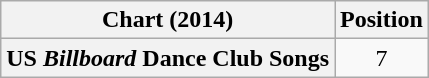<table class="wikitable sortable plainrowheaders" style="text-align:center">
<tr>
<th scope="col">Chart (2014)</th>
<th scope="col">Position</th>
</tr>
<tr>
<th scope="row">US <em>Billboard</em> Dance Club Songs</th>
<td>7</td>
</tr>
</table>
